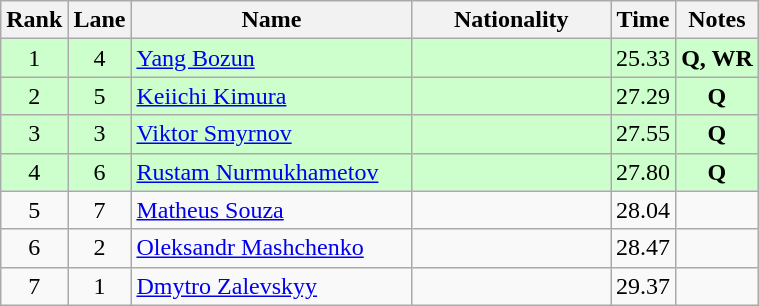<table class="wikitable sortable" style="text-align:center">
<tr>
<th>Rank</th>
<th>Lane</th>
<th style="width:180px">Name</th>
<th style="width:125px">Nationality</th>
<th>Time</th>
<th>Notes</th>
</tr>
<tr style="background:#cfc;">
<td>1</td>
<td>4</td>
<td style="text-align:left;"><a href='#'>Yang Bozun</a></td>
<td style="text-align:left;"></td>
<td>25.33</td>
<td><strong>Q, WR</strong></td>
</tr>
<tr style="background:#cfc;">
<td>2</td>
<td>5</td>
<td style="text-align:left;"><a href='#'>Keiichi Kimura</a></td>
<td style="text-align:left;"></td>
<td>27.29</td>
<td><strong>Q</strong></td>
</tr>
<tr style="background:#cfc;">
<td>3</td>
<td>3</td>
<td style="text-align:left;"><a href='#'>Viktor Smyrnov</a></td>
<td style="text-align:left;"></td>
<td>27.55</td>
<td><strong>Q</strong></td>
</tr>
<tr style="background:#cfc;">
<td>4</td>
<td>6</td>
<td style="text-align:left;"><a href='#'>Rustam Nurmukhametov</a></td>
<td style="text-align:left;"></td>
<td>27.80</td>
<td><strong>Q</strong></td>
</tr>
<tr>
<td>5</td>
<td>7</td>
<td style="text-align:left;"><a href='#'>Matheus Souza</a></td>
<td style="text-align:left;"></td>
<td>28.04</td>
<td></td>
</tr>
<tr>
<td>6</td>
<td>2</td>
<td style="text-align:left;"><a href='#'>Oleksandr Mashchenko</a></td>
<td style="text-align:left;"></td>
<td>28.47</td>
<td></td>
</tr>
<tr>
<td>7</td>
<td>1</td>
<td style="text-align:left;"><a href='#'>Dmytro Zalevskyy</a></td>
<td style="text-align:left;"></td>
<td>29.37</td>
<td></td>
</tr>
</table>
